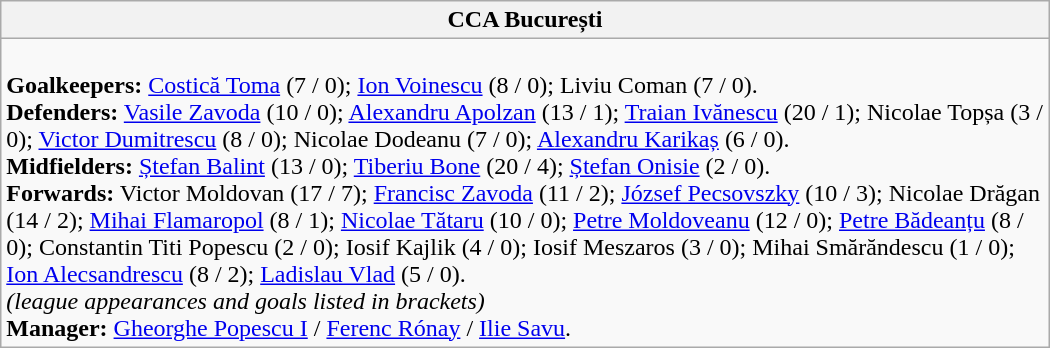<table class="wikitable" style="width:700px">
<tr>
<th>CCA București</th>
</tr>
<tr>
<td><br><strong>Goalkeepers:</strong> <a href='#'>Costică Toma</a> (7 / 0); <a href='#'>Ion Voinescu</a> (8 / 0); Liviu Coman (7 / 0).<br>
<strong>Defenders:</strong> <a href='#'>Vasile Zavoda</a> (10 / 0); <a href='#'>Alexandru Apolzan</a> (13 / 1); <a href='#'>Traian Ivănescu</a> (20 / 1); Nicolae Topșa (3 / 0); <a href='#'>Victor Dumitrescu</a> (8 / 0); Nicolae Dodeanu (7 / 0); <a href='#'>Alexandru Karikaș</a> (6 / 0).<br>
<strong>Midfielders:</strong> <a href='#'>Ștefan Balint</a> (13 / 0); <a href='#'>Tiberiu Bone</a> (20 / 4); <a href='#'>Ștefan Onisie</a> (2 / 0).<br>
<strong>Forwards:</strong> Victor Moldovan (17 / 7); <a href='#'>Francisc Zavoda</a> (11 / 2); <a href='#'>József Pecsovszky</a> (10 / 3); Nicolae Drăgan (14 / 2); <a href='#'>Mihai Flamaropol</a> (8 / 1); <a href='#'>Nicolae Tătaru</a> (10 / 0); <a href='#'>Petre Moldoveanu</a> (12 / 0); <a href='#'>Petre Bădeanțu</a> (8 / 0); Constantin Titi Popescu (2 / 0); Iosif Kajlik (4 / 0); Iosif Meszaros (3 / 0); Mihai Smărăndescu (1 / 0); <a href='#'>Ion Alecsandrescu</a> (8 / 2); <a href='#'>Ladislau Vlad</a> (5 / 0).
<br><em>(league appearances and goals listed in brackets)</em><br><strong>Manager:</strong> <a href='#'>Gheorghe Popescu I</a> / <a href='#'>Ferenc Rónay</a> / <a href='#'>Ilie Savu</a>.</td>
</tr>
</table>
